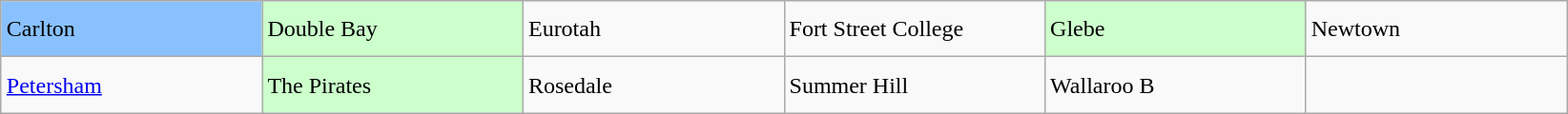<table class="wikitable" style="margin:auto; text-valign:center; text-align:left;">
<tr style="line-height:200%">
<td width="175", style="background: #89c1ff;">Carlton</td>
<td width="175", style="background: #ccffcc;">Double Bay</td>
<td width="175">Eurotah</td>
<td width="175">Fort Street College</td>
<td width="175", style="background: #ccffcc;">Glebe</td>
<td width="175">Newtown</td>
</tr>
<tr style="line-height:200%">
<td> <a href='#'>Petersham</a></td>
<td style="background: #ccffcc;"> The Pirates</td>
<td> Rosedale</td>
<td>Summer Hill</td>
<td> Wallaroo B</td>
<td></td>
</tr>
</table>
